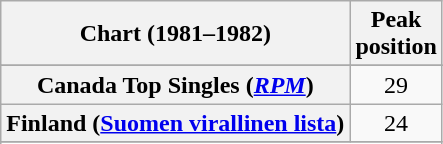<table class="wikitable sortable plainrowheaders" style="text-align:center">
<tr>
<th scope="col">Chart (1981–1982)</th>
<th scope="col">Peak<br> position</th>
</tr>
<tr>
</tr>
<tr>
<th scope="row">Canada Top Singles (<a href='#'><em>RPM</em></a>)</th>
<td>29</td>
</tr>
<tr>
<th scope="row">Finland (<a href='#'>Suomen virallinen lista</a>)</th>
<td>24</td>
</tr>
<tr>
</tr>
<tr>
</tr>
<tr>
</tr>
<tr>
</tr>
<tr>
</tr>
<tr>
</tr>
<tr>
</tr>
<tr>
</tr>
</table>
